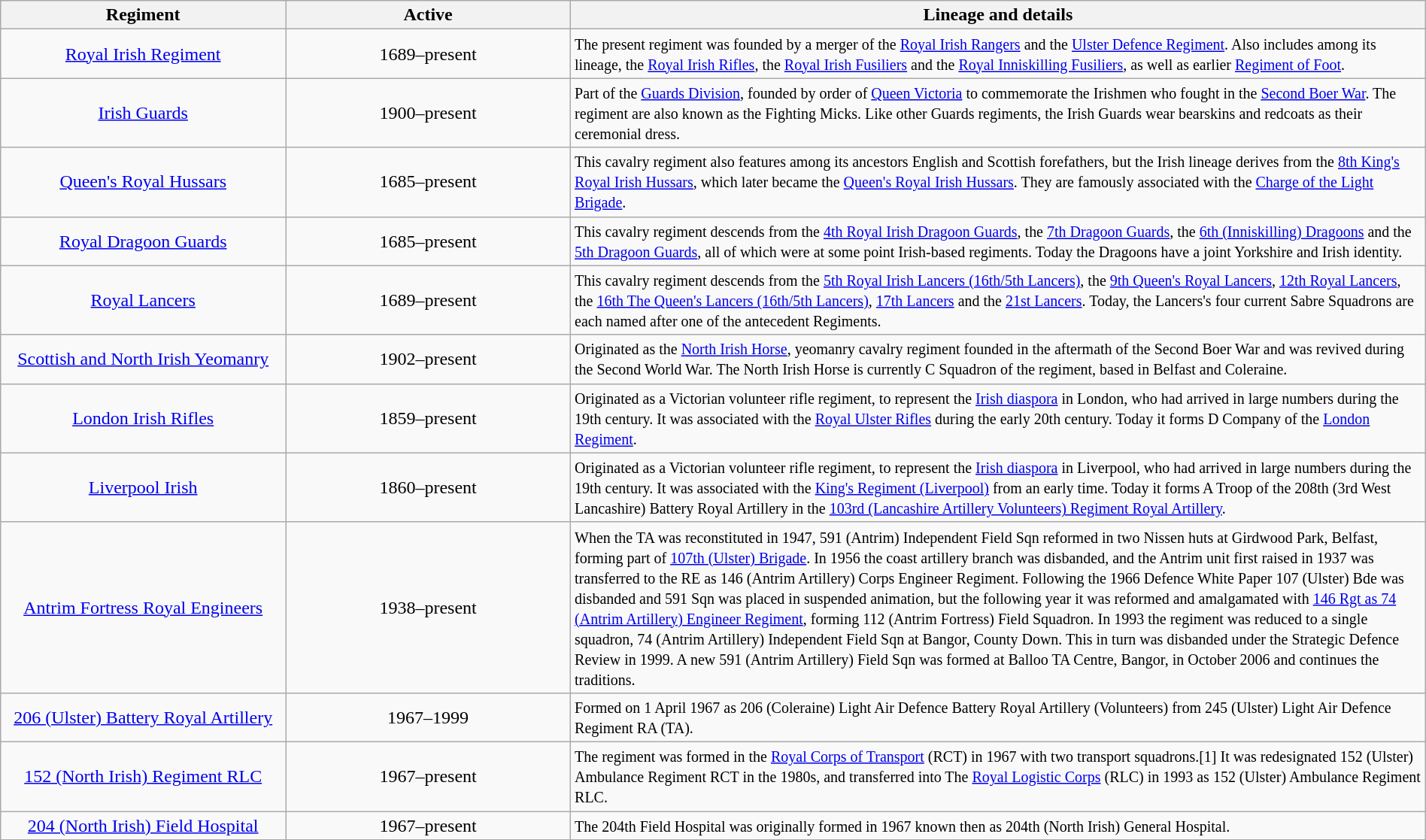<table style="width:100%;" class="wikitable">
<tr>
<th style="width:20%;">Regiment</th>
<th style="width:20%;">Active</th>
<th style="width:60%;">Lineage and details</th>
</tr>
<tr>
<td style="text-align:center;"><a href='#'>Royal Irish Regiment</a></td>
<td style="text-align:center;">1689–present</td>
<td><small>The present regiment was founded by a merger of the <a href='#'>Royal Irish Rangers</a> and the <a href='#'>Ulster Defence Regiment</a>. Also includes among its lineage, the <a href='#'>Royal Irish Rifles</a>, the <a href='#'>Royal Irish Fusiliers</a> and the <a href='#'>Royal Inniskilling Fusiliers</a>, as well as earlier <a href='#'>Regiment of Foot</a>.</small></td>
</tr>
<tr>
<td style="text-align:center;"><a href='#'>Irish Guards</a></td>
<td style="text-align:center;">1900–present</td>
<td><small>Part of the <a href='#'>Guards Division</a>, founded by order of <a href='#'>Queen Victoria</a> to commemorate the Irishmen who fought in the <a href='#'>Second Boer War</a>. The regiment are also known as the Fighting Micks. Like other Guards regiments, the Irish Guards wear bearskins and redcoats as their ceremonial dress.</small></td>
</tr>
<tr>
<td style="text-align:center;"><a href='#'>Queen's Royal Hussars</a></td>
<td style="text-align:center;">1685–present</td>
<td><small>This cavalry regiment also features among its ancestors English and Scottish forefathers, but the Irish lineage derives from the <a href='#'>8th King's Royal Irish Hussars</a>, which later became the <a href='#'>Queen's Royal Irish Hussars</a>. They are famously associated with the <a href='#'>Charge of the Light Brigade</a>.</small></td>
</tr>
<tr>
<td style="text-align:center;"><a href='#'>Royal Dragoon Guards</a></td>
<td style="text-align:center;">1685–present</td>
<td><small>This cavalry regiment descends from the <a href='#'>4th Royal Irish Dragoon Guards</a>, the <a href='#'>7th Dragoon Guards</a>, the <a href='#'>6th (Inniskilling) Dragoons</a> and the <a href='#'>5th Dragoon Guards</a>, all of which were at some point Irish-based regiments. Today the Dragoons have a joint Yorkshire and Irish identity.</small></td>
</tr>
<tr>
<td style="text-align:center;"><a href='#'>Royal Lancers</a></td>
<td style="text-align:center;">1689–present</td>
<td><small>This cavalry regiment descends from the <a href='#'>5th Royal Irish Lancers (16th/5th Lancers)</a>, the <a href='#'>9th Queen's Royal Lancers</a>, <a href='#'>12th Royal Lancers</a>, the <a href='#'>16th The Queen's Lancers (16th/5th Lancers)</a>, <a href='#'>17th Lancers</a> and the <a href='#'>21st Lancers</a>. Today, the Lancers's four current Sabre Squadrons are each named after one of the antecedent Regiments.</small></td>
</tr>
<tr>
<td style="text-align:center;"><a href='#'>Scottish and North Irish Yeomanry</a></td>
<td style="text-align:center;">1902–present</td>
<td><small>Originated as the <a href='#'>North Irish Horse</a>, yeomanry cavalry regiment founded in the aftermath of the Second Boer War and was revived during the Second World War. The North Irish Horse is currently C Squadron of the regiment, based in Belfast and Coleraine.</small></td>
</tr>
<tr>
<td style="text-align:center;"><a href='#'>London Irish Rifles</a></td>
<td style="text-align:center;">1859–present</td>
<td><small>Originated as a Victorian volunteer rifle regiment, to represent the <a href='#'>Irish diaspora</a> in London, who had arrived in large numbers during the 19th century. It was associated with the <a href='#'>Royal Ulster Rifles</a> during the early 20th century. Today it forms D Company of the <a href='#'>London Regiment</a>.</small></td>
</tr>
<tr>
<td style="text-align:center;"><a href='#'>Liverpool Irish</a></td>
<td style="text-align:center;">1860–present</td>
<td><small>Originated as a Victorian volunteer rifle regiment, to represent the <a href='#'>Irish diaspora</a> in Liverpool, who had arrived in large numbers during the 19th century. It was associated with the <a href='#'>King's Regiment (Liverpool)</a> from an early time. Today it forms A Troop of the 208th (3rd West Lancashire) Battery Royal Artillery in the <a href='#'>103rd (Lancashire Artillery Volunteers) Regiment Royal Artillery</a>.</small></td>
</tr>
<tr>
<td style="text-align:center;"><a href='#'>Antrim Fortress Royal Engineers</a></td>
<td style="text-align:center;">1938–present</td>
<td><small>When the TA was reconstituted in 1947, 591 (Antrim) Independent Field Sqn reformed in two Nissen huts at Girdwood Park, Belfast, forming part of <a href='#'>107th (Ulster) Brigade</a>. In 1956 the coast artillery branch was disbanded, and the Antrim unit first raised in 1937 was transferred to the RE as 146 (Antrim Artillery) Corps Engineer Regiment. Following the 1966 Defence White Paper 107 (Ulster) Bde was disbanded and 591 Sqn was placed in suspended animation, but the following year it was reformed and amalgamated with <a href='#'>146 Rgt as 74 (Antrim Artillery) Engineer Regiment</a>, forming 112 (Antrim Fortress) Field Squadron. In 1993 the regiment was reduced to a single squadron, 74 (Antrim Artillery) Independent Field Sqn at Bangor, County Down. This in turn was disbanded under the Strategic Defence Review in 1999. A new 591 (Antrim Artillery) Field Sqn was formed at Balloo TA Centre, Bangor, in October 2006 and continues the traditions.</small></td>
</tr>
<tr>
<td style="text-align:center;"><a href='#'>206 (Ulster) Battery Royal Artillery</a></td>
<td style="text-align:center;">1967–1999</td>
<td><small>Formed on 1 April 1967 as 206 (Coleraine) Light Air Defence Battery Royal Artillery (Volunteers) from 245 (Ulster) Light Air Defence Regiment RA (TA).</small></td>
</tr>
<tr>
<td style="text-align:center;"><a href='#'>152 (North Irish) Regiment RLC</a></td>
<td style="text-align:center;">1967–present</td>
<td><small>The regiment was formed in the <a href='#'>Royal Corps of Transport</a> (RCT) in 1967 with two transport squadrons.[1] It was redesignated 152 (Ulster) Ambulance Regiment RCT in the 1980s, and transferred into The <a href='#'>Royal Logistic Corps</a> (RLC) in 1993 as 152 (Ulster) Ambulance Regiment RLC.</small></td>
</tr>
<tr>
<td style="text-align:center;"><a href='#'>204 (North Irish) Field Hospital</a></td>
<td style="text-align:center;">1967–present</td>
<td><small>The 204th Field Hospital was originally formed in 1967 known then as 204th (North Irish) General Hospital.</small></td>
</tr>
<tr>
</tr>
</table>
